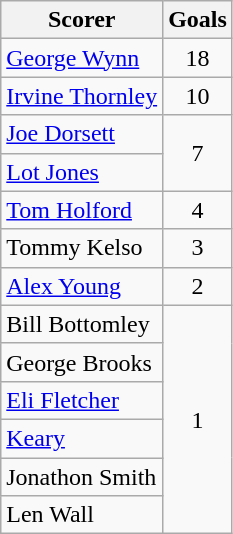<table class="wikitable">
<tr>
<th>Scorer</th>
<th>Goals</th>
</tr>
<tr>
<td> <a href='#'>George Wynn</a></td>
<td align=center>18</td>
</tr>
<tr>
<td> <a href='#'>Irvine Thornley</a></td>
<td align=center>10</td>
</tr>
<tr>
<td> <a href='#'>Joe Dorsett</a></td>
<td rowspan="2" align=center>7</td>
</tr>
<tr>
<td> <a href='#'>Lot Jones</a></td>
</tr>
<tr>
<td> <a href='#'>Tom Holford</a></td>
<td align=center>4</td>
</tr>
<tr>
<td>Tommy Kelso</td>
<td align=center>3</td>
</tr>
<tr>
<td> <a href='#'>Alex Young</a></td>
<td align=center>2</td>
</tr>
<tr>
<td>Bill Bottomley</td>
<td rowspan="6" align=center>1</td>
</tr>
<tr>
<td>George Brooks</td>
</tr>
<tr>
<td> <a href='#'>Eli Fletcher</a></td>
</tr>
<tr>
<td><a href='#'>Keary</a></td>
</tr>
<tr>
<td>Jonathon Smith</td>
</tr>
<tr>
<td>Len Wall</td>
</tr>
</table>
